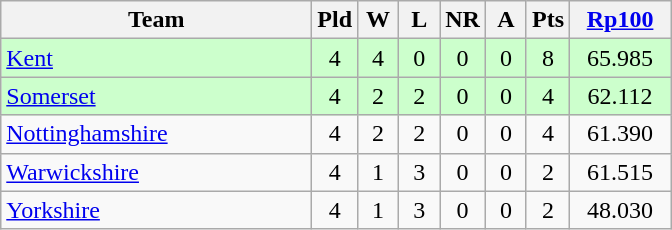<table class="wikitable" style="text-align: center;">
<tr>
<th width=200>Team</th>
<th width=20>Pld</th>
<th width=20>W</th>
<th width=20>L</th>
<th width=20>NR</th>
<th width=20>A</th>
<th width=20>Pts</th>
<th width=60><a href='#'>Rp100</a></th>
</tr>
<tr bgcolor="#ccffcc">
<td align=left><a href='#'>Kent</a></td>
<td>4</td>
<td>4</td>
<td>0</td>
<td>0</td>
<td>0</td>
<td>8</td>
<td>65.985</td>
</tr>
<tr bgcolor="#ccffcc">
<td align=left><a href='#'>Somerset</a></td>
<td>4</td>
<td>2</td>
<td>2</td>
<td>0</td>
<td>0</td>
<td>4</td>
<td>62.112</td>
</tr>
<tr>
<td align=left><a href='#'>Nottinghamshire</a></td>
<td>4</td>
<td>2</td>
<td>2</td>
<td>0</td>
<td>0</td>
<td>4</td>
<td>61.390</td>
</tr>
<tr>
<td align=left><a href='#'>Warwickshire</a></td>
<td>4</td>
<td>1</td>
<td>3</td>
<td>0</td>
<td>0</td>
<td>2</td>
<td>61.515</td>
</tr>
<tr>
<td align=left><a href='#'>Yorkshire</a></td>
<td>4</td>
<td>1</td>
<td>3</td>
<td>0</td>
<td>0</td>
<td>2</td>
<td>48.030</td>
</tr>
</table>
